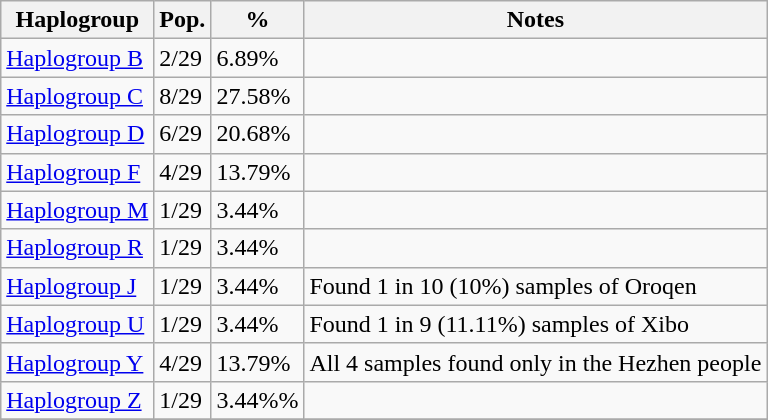<table class = "wikitable">
<tr>
<th>Haplogroup</th>
<th>Pop.</th>
<th>%</th>
<th>Notes</th>
</tr>
<tr>
<td><a href='#'>Haplogroup B</a></td>
<td>2/29</td>
<td>6.89%</td>
<td></td>
</tr>
<tr>
<td><a href='#'>Haplogroup C</a></td>
<td>8/29</td>
<td>27.58%</td>
<td></td>
</tr>
<tr>
<td><a href='#'>Haplogroup D</a></td>
<td>6/29</td>
<td>20.68%</td>
<td></td>
</tr>
<tr>
<td><a href='#'>Haplogroup F</a></td>
<td>4/29</td>
<td>13.79%</td>
<td></td>
</tr>
<tr>
<td><a href='#'>Haplogroup M</a></td>
<td>1/29</td>
<td>3.44%</td>
<td></td>
</tr>
<tr>
<td><a href='#'>Haplogroup R</a></td>
<td>1/29</td>
<td>3.44%</td>
<td></td>
</tr>
<tr>
<td><a href='#'>Haplogroup J</a></td>
<td>1/29</td>
<td>3.44%</td>
<td>Found 1 in 10 (10%) samples of Oroqen</td>
</tr>
<tr>
<td><a href='#'>Haplogroup U</a></td>
<td>1/29</td>
<td>3.44%</td>
<td>Found 1 in 9 (11.11%) samples of Xibo</td>
</tr>
<tr>
<td><a href='#'>Haplogroup Y</a></td>
<td>4/29</td>
<td>13.79%</td>
<td>All 4 samples found only in the Hezhen people</td>
</tr>
<tr>
<td><a href='#'>Haplogroup Z</a></td>
<td>1/29</td>
<td>3.44%%</td>
<td></td>
</tr>
<tr>
</tr>
</table>
